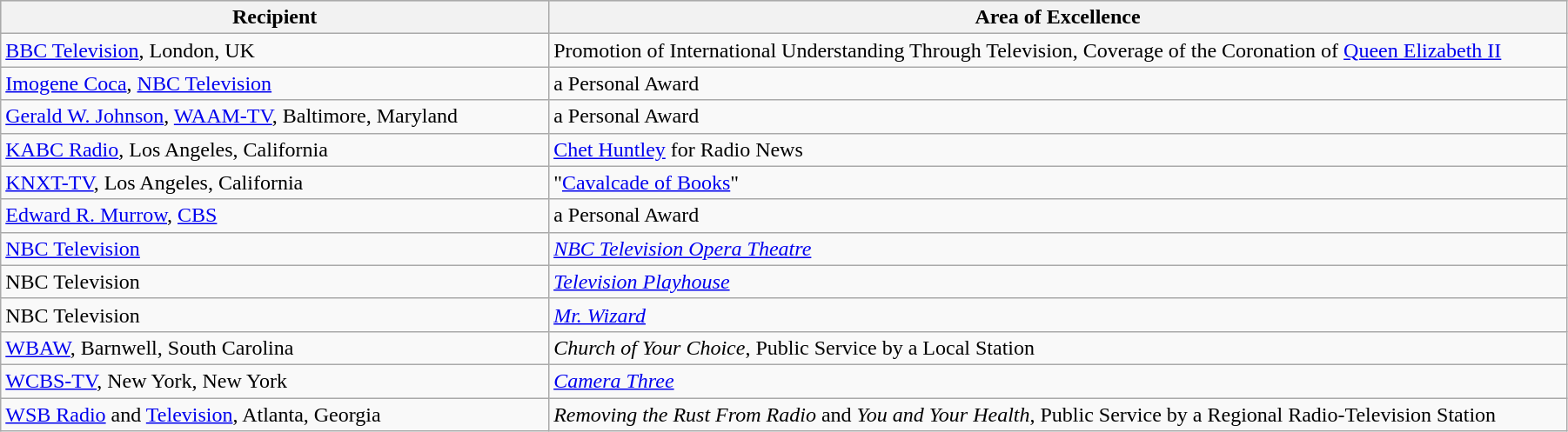<table class="wikitable" style="width:95%">
<tr bgcolor="#CCCCCC">
<th width=35%>Recipient</th>
<th width=65%>Area of Excellence</th>
</tr>
<tr>
<td rowspan="1"><a href='#'>BBC Television</a>, London, UK</td>
<td>Promotion of International Understanding Through Television, Coverage of the Coronation of <a href='#'>Queen Elizabeth II</a></td>
</tr>
<tr>
<td rowspan="1"><a href='#'>Imogene Coca</a>, <a href='#'>NBC Television</a></td>
<td>a Personal Award</td>
</tr>
<tr>
<td rowspan="1"><a href='#'>Gerald W. Johnson</a>, <a href='#'>WAAM-TV</a>, Baltimore, Maryland</td>
<td>a Personal Award</td>
</tr>
<tr>
<td rowspan="1"><a href='#'>KABC Radio</a>, Los Angeles, California</td>
<td><a href='#'>Chet Huntley</a> for Radio News</td>
</tr>
<tr>
<td rowspan="1"><a href='#'>KNXT-TV</a>, Los Angeles, California</td>
<td>"<a href='#'>Cavalcade of Books</a>"</td>
</tr>
<tr>
<td rowspan="1"><a href='#'>Edward R. Murrow</a>, <a href='#'>CBS</a></td>
<td>a Personal Award</td>
</tr>
<tr>
<td rowspan="1"><a href='#'>NBC Television</a></td>
<td><em><a href='#'>NBC Television Opera Theatre</a></em></td>
</tr>
<tr>
<td rowspan="1">NBC Television</td>
<td><em><a href='#'>Television Playhouse</a></em></td>
</tr>
<tr>
<td rowspan="1">NBC Television</td>
<td><em><a href='#'>Mr. Wizard</a></em></td>
</tr>
<tr>
<td rowspan="1"><a href='#'>WBAW</a>, Barnwell, South Carolina</td>
<td><em>Church of Your Choice</em>, Public Service by a Local Station</td>
</tr>
<tr>
<td rowspan="1"><a href='#'>WCBS-TV</a>, New York, New York</td>
<td><em><a href='#'>Camera Three</a></em></td>
</tr>
<tr>
<td rowspan="1"><a href='#'>WSB Radio</a> and <a href='#'>Television</a>, Atlanta, Georgia</td>
<td><em>Removing the Rust From Radio</em> and <em>You and Your Health</em>, Public Service by a Regional Radio-Television Station</td>
</tr>
</table>
